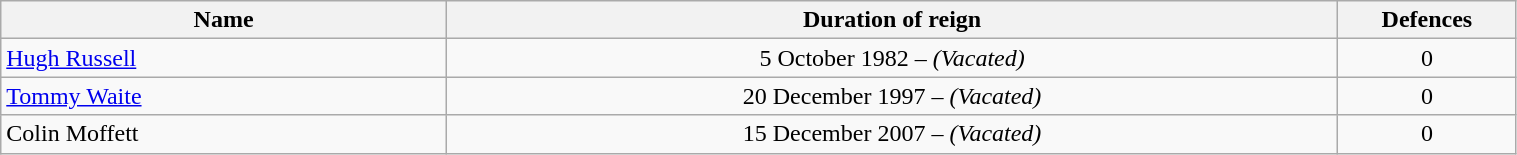<table class="wikitable" width=80%>
<tr>
<th width=25%>Name</th>
<th width=50%>Duration of reign</th>
<th width=10%>Defences</th>
</tr>
<tr align=center>
<td align=left><a href='#'>Hugh Russell</a></td>
<td>5 October 1982 – <em>(Vacated)</em></td>
<td>0</td>
</tr>
<tr align=center>
<td align=left><a href='#'>Tommy Waite</a></td>
<td>20 December 1997 – <em>(Vacated)</em></td>
<td>0</td>
</tr>
<tr align=center>
<td align=left>Colin Moffett</td>
<td>15 December 2007 – <em>(Vacated)</em></td>
<td>0</td>
</tr>
</table>
